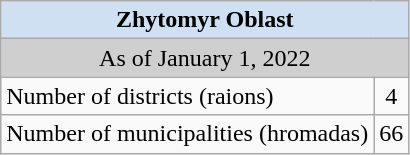<table class="wikitable">
<tr>
<td colspan="2" style="background:#CEE0F2; color:black; text-align:center;"><strong>Zhytomyr Oblast</strong></td>
</tr>
<tr>
<td colspan="2" style="background:#CFCFCF; color:black; text-align:center;">As of January 1, 2022</td>
</tr>
<tr>
<td>Number of districts (raions)</td>
<td align="center">4</td>
</tr>
<tr>
<td>Number of municipalities (hromadas)</td>
<td align="center">66</td>
</tr>
</table>
